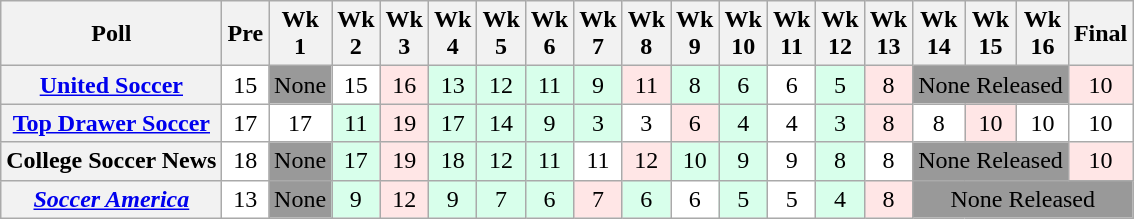<table class="wikitable" style="white-space:nowrap;text-align:center;">
<tr>
<th>Poll</th>
<th>Pre</th>
<th>Wk<br>1</th>
<th>Wk<br>2</th>
<th>Wk<br>3</th>
<th>Wk<br>4</th>
<th>Wk<br>5</th>
<th>Wk<br>6</th>
<th>Wk<br>7</th>
<th>Wk<br>8</th>
<th>Wk<br>9</th>
<th>Wk<br>10</th>
<th>Wk<br>11</th>
<th>Wk<br>12</th>
<th>Wk<br>13</th>
<th>Wk<br>14</th>
<th>Wk<br>15</th>
<th>Wk<br>16</th>
<th>Final<br></th>
</tr>
<tr>
<th><a href='#'>United Soccer</a></th>
<td style="background:#FFFFFF;">15</td>
<td style="background:#999;">None</td>
<td style="background:#FFFFFF;">15</td>
<td style="background:#FFE6E6;">16</td>
<td style="background:#D8FFEB;">13</td>
<td style="background:#D8FFEB;">12</td>
<td style="background:#D8FFEB;">11</td>
<td style="background:#D8FFEB;">9</td>
<td style="background:#FFE6E6;">11</td>
<td style="background:#D8FFEB;">8</td>
<td style="background:#D8FFEB;">6</td>
<td style="background:#FFFFFF;">6</td>
<td style="background:#D8FFEB;">5</td>
<td style="background:#FFE6E6;">8</td>
<td colspan=3 style="background:#999;">None Released</td>
<td style="background:#FFE6E6;">10</td>
</tr>
<tr>
<th><a href='#'>Top Drawer Soccer</a></th>
<td style="background:#FFFFFF;">17</td>
<td style="background:#FFFFFF;">17</td>
<td style="background:#D8FFEB;">11</td>
<td style="background:#FFE6E6;">19</td>
<td style="background:#D8FFEB;">17</td>
<td style="background:#D8FFEB;">14</td>
<td style="background:#D8FFEB;">9</td>
<td style="background:#D8FFEB;">3</td>
<td style="background:#FFFFFF;">3</td>
<td style="background:#FFE6E6;">6</td>
<td style="background:#D8FFEB;">4</td>
<td style="background:#FFFFFF;">4</td>
<td style="background:#D8FFEB;">3</td>
<td style="background:#FFE6E6;">8</td>
<td style="background:#FFFFFF;">8</td>
<td style="background:#FFE6E6;">10</td>
<td style="background:#FFFFFF;">10</td>
<td style="background:#FFFFFF;">10</td>
</tr>
<tr>
<th>College Soccer News</th>
<td style="background:#FFFFFF;">18</td>
<td style="background:#999;">None</td>
<td style="background:#D8FFEB;">17</td>
<td style="background:#FFE6E6;">19</td>
<td style="background:#D8FFEB;">18</td>
<td style="background:#D8FFEB;">12</td>
<td style="background:#D8FFEB;">11</td>
<td style="background:#FFFFFF;">11</td>
<td style="background:#FFE6E6;">12</td>
<td style="background:#D8FFEB;">10</td>
<td style="background:#D8FFEB;">9</td>
<td style="background:#FFFFFF;">9</td>
<td style="background:#D8FFEB;">8</td>
<td style="background:#FFFFFF;">8</td>
<td colspan=3 style="background:#999;">None Released</td>
<td style="background:#FFE6E6;">10</td>
</tr>
<tr>
<th><em><a href='#'>Soccer America</a></em></th>
<td style="background:#FFFFFF;">13</td>
<td style="background:#999;">None</td>
<td style="background:#D8FFEB;">9</td>
<td style="background:#FFE6E6;">12</td>
<td style="background:#D8FFEB;">9</td>
<td style="background:#D8FFEB;">7</td>
<td style="background:#D8FFEB;">6</td>
<td style="background:#FFE6E6;">7</td>
<td style="background:#D8FFEB;">6</td>
<td style="background:#FFFFFF;">6</td>
<td style="background:#D8FFEB;">5</td>
<td style="background:#FFFFFF;">5</td>
<td style="background:#D8FFEB;">4</td>
<td style="background:#FFE6E6;">8</td>
<td colspan=4 style="background:#999;">None Released</td>
</tr>
</table>
